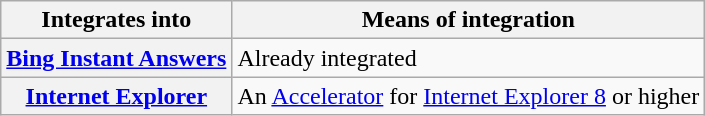<table class="wikitable plainrowheaders" |>
<tr>
<th scope=col>Integrates into</th>
<th scope=col>Means of integration</th>
</tr>
<tr>
<th scope=row><a href='#'>Bing Instant Answers</a></th>
<td>Already integrated</td>
</tr>
<tr>
<th scope=row><a href='#'>Internet Explorer</a></th>
<td>An <a href='#'>Accelerator</a> for <a href='#'>Internet Explorer 8</a> or higher</td>
</tr>
</table>
